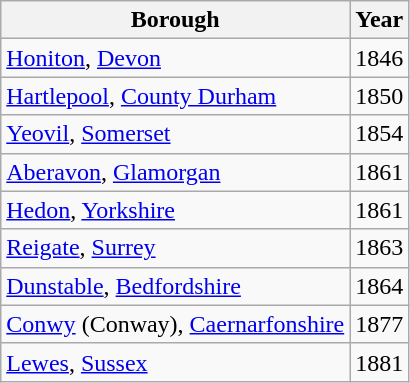<table class="wikitable sortable">
<tr>
<th>Borough</th>
<th>Year</th>
</tr>
<tr>
<td><a href='#'>Honiton</a>, <a href='#'>Devon</a></td>
<td>1846</td>
</tr>
<tr>
<td><a href='#'>Hartlepool</a>, <a href='#'>County Durham</a></td>
<td>1850</td>
</tr>
<tr>
<td><a href='#'>Yeovil</a>,  <a href='#'>Somerset</a></td>
<td>1854</td>
</tr>
<tr>
<td><a href='#'>Aberavon</a>, <a href='#'>Glamorgan</a></td>
<td>1861</td>
</tr>
<tr>
<td><a href='#'>Hedon</a>, <a href='#'>Yorkshire</a></td>
<td>1861</td>
</tr>
<tr>
<td><a href='#'>Reigate</a>, <a href='#'>Surrey</a></td>
<td>1863</td>
</tr>
<tr>
<td><a href='#'>Dunstable</a>, <a href='#'>Bedfordshire</a></td>
<td>1864</td>
</tr>
<tr>
<td><a href='#'>Conwy</a> (Conway), <a href='#'>Caernarfonshire</a></td>
<td>1877</td>
</tr>
<tr>
<td><a href='#'>Lewes</a>, <a href='#'>Sussex</a></td>
<td>1881</td>
</tr>
</table>
